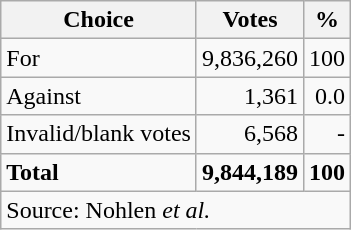<table class=wikitable style=text-align:right>
<tr>
<th>Choice</th>
<th>Votes</th>
<th>%</th>
</tr>
<tr>
<td align=left>For</td>
<td>9,836,260</td>
<td>100</td>
</tr>
<tr>
<td align=left>Against</td>
<td>1,361</td>
<td>0.0</td>
</tr>
<tr>
<td align=left>Invalid/blank votes</td>
<td>6,568</td>
<td>-</td>
</tr>
<tr>
<td align=left><strong>Total</strong></td>
<td><strong>9,844,189</strong></td>
<td><strong>100</strong></td>
</tr>
<tr>
<td colspan=3 align=left>Source: Nohlen <em>et al.</em></td>
</tr>
</table>
